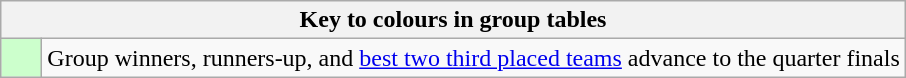<table class="wikitable" style="text-align: center;">
<tr>
<th colspan=2>Key to colours in group tables</th>
</tr>
<tr>
<td bgcolor=#ccffcc style="width: 20px;"></td>
<td align=left>Group winners, runners-up, and <a href='#'>best two third placed teams</a> advance to the quarter finals</td>
</tr>
</table>
